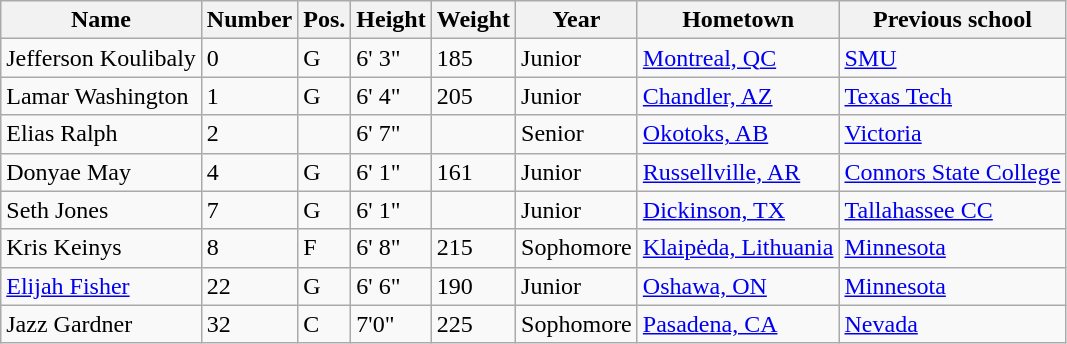<table class="wikitable sortable" border="1">
<tr>
<th>Name</th>
<th>Number</th>
<th>Pos.</th>
<th>Height</th>
<th>Weight</th>
<th>Year</th>
<th>Hometown</th>
<th class="unsortable">Previous school</th>
</tr>
<tr>
<td>Jefferson Koulibaly</td>
<td>0</td>
<td>G</td>
<td>6' 3"</td>
<td>185</td>
<td> Junior</td>
<td><a href='#'>Montreal, QC</a></td>
<td><a href='#'>SMU</a></td>
</tr>
<tr>
<td>Lamar Washington</td>
<td>1</td>
<td>G</td>
<td>6' 4"</td>
<td>205</td>
<td>Junior</td>
<td><a href='#'>Chandler, AZ</a></td>
<td><a href='#'>Texas Tech</a></td>
</tr>
<tr>
<td>Elias Ralph</td>
<td>2</td>
<td></td>
<td>6' 7"</td>
<td></td>
<td>Senior</td>
<td><a href='#'>Okotoks, AB</a></td>
<td><a href='#'>Victoria</a></td>
</tr>
<tr>
<td>Donyae May</td>
<td>4</td>
<td>G</td>
<td>6' 1"</td>
<td>161</td>
<td>Junior</td>
<td><a href='#'>Russellville, AR</a></td>
<td><a href='#'>Connors State College</a></td>
</tr>
<tr>
<td>Seth Jones</td>
<td>7</td>
<td>G</td>
<td>6' 1"</td>
<td></td>
<td>Junior</td>
<td><a href='#'>Dickinson, TX</a></td>
<td><a href='#'>Tallahassee CC</a></td>
</tr>
<tr>
<td>Kris Keinys</td>
<td>8</td>
<td>F</td>
<td>6' 8"</td>
<td>215</td>
<td>Sophomore</td>
<td><a href='#'>Klaipėda, Lithuania</a></td>
<td><a href='#'>Minnesota</a></td>
</tr>
<tr>
<td><a href='#'>Elijah Fisher</a></td>
<td>22</td>
<td>G</td>
<td>6' 6"</td>
<td>190</td>
<td>Junior</td>
<td><a href='#'>Oshawa, ON</a></td>
<td><a href='#'>Minnesota</a></td>
</tr>
<tr>
<td>Jazz Gardner</td>
<td>32</td>
<td>C</td>
<td>7'0"</td>
<td>225</td>
<td>Sophomore</td>
<td><a href='#'>Pasadena, CA</a></td>
<td><a href='#'>Nevada</a></td>
</tr>
</table>
